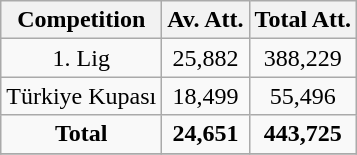<table class="wikitable" style="text-align: center">
<tr>
<th>Competition</th>
<th>Av. Att.</th>
<th>Total Att.</th>
</tr>
<tr>
<td>1. Lig</td>
<td>25,882</td>
<td>388,229</td>
</tr>
<tr>
<td>Türkiye Kupası</td>
<td>18,499</td>
<td>55,496</td>
</tr>
<tr>
<td><strong>Total</strong></td>
<td><strong> 24,651</strong></td>
<td><strong>443,725</strong></td>
</tr>
<tr>
</tr>
</table>
